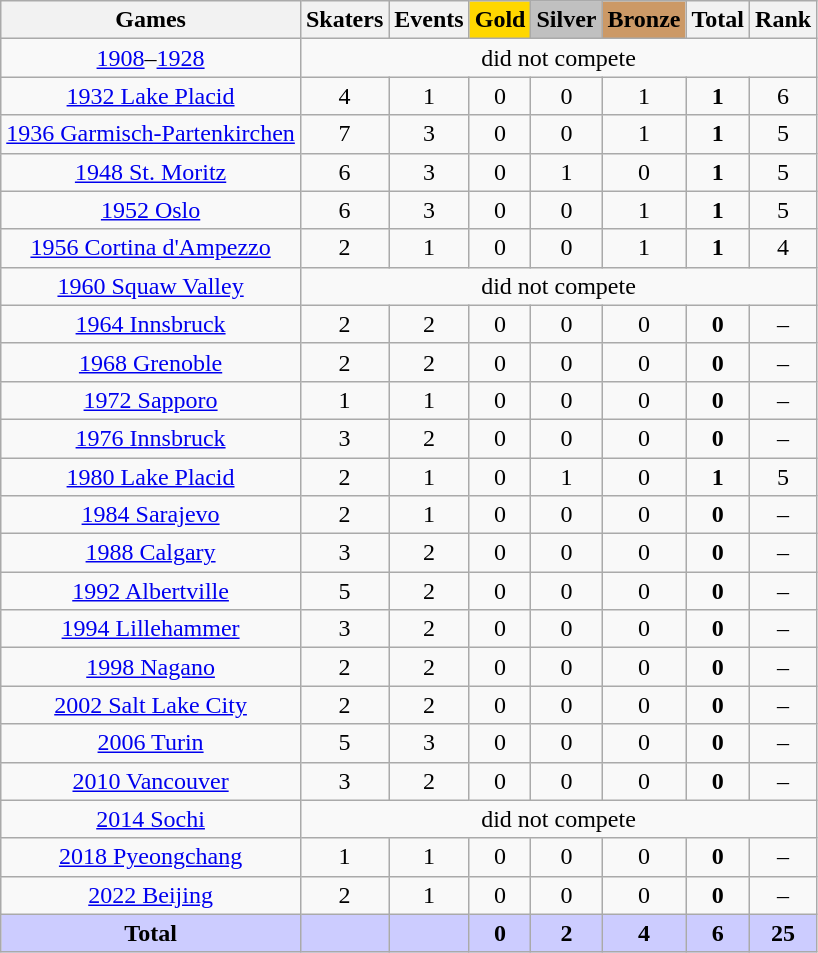<table class="wikitable sortable collapsible collapsed">
<tr>
<th>Games</th>
<th>Skaters</th>
<th>Events</th>
<th style="text-align:center; background-color:gold;">Gold</th>
<th style="text-align:center; background-color:silver;">Silver</th>
<th style="text-align:center; background-color:#c96;">Bronze</th>
<th>Total</th>
<th>Rank</th>
</tr>
<tr align=center>
<td><a href='#'>1908</a>–<a href='#'>1928</a></td>
<td colspan=7>did not compete</td>
</tr>
<tr align=center>
<td><a href='#'>1932 Lake Placid</a></td>
<td>4</td>
<td>1</td>
<td>0</td>
<td>0</td>
<td>1</td>
<td><strong>1</strong></td>
<td>6</td>
</tr>
<tr align=center>
<td><a href='#'>1936 Garmisch-Partenkirchen</a></td>
<td>7</td>
<td>3</td>
<td>0</td>
<td>0</td>
<td>1</td>
<td><strong>1</strong></td>
<td>5</td>
</tr>
<tr align=center>
<td><a href='#'>1948 St. Moritz</a></td>
<td>6</td>
<td>3</td>
<td>0</td>
<td>1</td>
<td>0</td>
<td><strong>1</strong></td>
<td>5</td>
</tr>
<tr align=center>
<td><a href='#'>1952 Oslo</a></td>
<td>6</td>
<td>3</td>
<td>0</td>
<td>0</td>
<td>1</td>
<td><strong>1</strong></td>
<td>5</td>
</tr>
<tr align=center>
<td><a href='#'>1956 Cortina d'Ampezzo</a></td>
<td>2</td>
<td>1</td>
<td>0</td>
<td>0</td>
<td>1</td>
<td><strong>1</strong></td>
<td>4</td>
</tr>
<tr align=center>
<td><a href='#'>1960 Squaw Valley</a></td>
<td colspan=7>did not compete</td>
</tr>
<tr align=center>
<td><a href='#'>1964 Innsbruck</a></td>
<td>2</td>
<td>2</td>
<td>0</td>
<td>0</td>
<td>0</td>
<td><strong>0</strong></td>
<td>–</td>
</tr>
<tr align=center>
<td><a href='#'>1968 Grenoble</a></td>
<td>2</td>
<td>2</td>
<td>0</td>
<td>0</td>
<td>0</td>
<td><strong>0</strong></td>
<td>–</td>
</tr>
<tr align=center>
<td><a href='#'>1972 Sapporo</a></td>
<td>1</td>
<td>1</td>
<td>0</td>
<td>0</td>
<td>0</td>
<td><strong>0</strong></td>
<td>–</td>
</tr>
<tr align=center>
<td><a href='#'>1976 Innsbruck</a></td>
<td>3</td>
<td>2</td>
<td>0</td>
<td>0</td>
<td>0</td>
<td><strong>0</strong></td>
<td>–</td>
</tr>
<tr align=center>
<td><a href='#'>1980 Lake Placid</a></td>
<td>2</td>
<td>1</td>
<td>0</td>
<td>1</td>
<td>0</td>
<td><strong>1</strong></td>
<td>5</td>
</tr>
<tr align=center>
<td><a href='#'>1984 Sarajevo</a></td>
<td>2</td>
<td>1</td>
<td>0</td>
<td>0</td>
<td>0</td>
<td><strong>0</strong></td>
<td>–</td>
</tr>
<tr align=center>
<td><a href='#'>1988 Calgary</a></td>
<td>3</td>
<td>2</td>
<td>0</td>
<td>0</td>
<td>0</td>
<td><strong>0</strong></td>
<td>–</td>
</tr>
<tr align=center>
<td><a href='#'>1992 Albertville</a></td>
<td>5</td>
<td>2</td>
<td>0</td>
<td>0</td>
<td>0</td>
<td><strong>0</strong></td>
<td>–</td>
</tr>
<tr align=center>
<td><a href='#'>1994 Lillehammer</a></td>
<td>3</td>
<td>2</td>
<td>0</td>
<td>0</td>
<td>0</td>
<td><strong>0</strong></td>
<td>–</td>
</tr>
<tr align=center>
<td><a href='#'>1998 Nagano</a></td>
<td>2</td>
<td>2</td>
<td>0</td>
<td>0</td>
<td>0</td>
<td><strong>0</strong></td>
<td>–</td>
</tr>
<tr align=center>
<td><a href='#'>2002 Salt Lake City</a></td>
<td>2</td>
<td>2</td>
<td>0</td>
<td>0</td>
<td>0</td>
<td><strong>0</strong></td>
<td>–</td>
</tr>
<tr align=center>
<td><a href='#'>2006 Turin</a></td>
<td>5</td>
<td>3</td>
<td>0</td>
<td>0</td>
<td>0</td>
<td><strong>0</strong></td>
<td>–</td>
</tr>
<tr align=center>
<td><a href='#'>2010 Vancouver</a></td>
<td>3</td>
<td>2</td>
<td>0</td>
<td>0</td>
<td>0</td>
<td><strong>0</strong></td>
<td>–</td>
</tr>
<tr align=center>
<td><a href='#'>2014 Sochi</a></td>
<td colspan=7>did not compete</td>
</tr>
<tr align=center>
<td><a href='#'>2018 Pyeongchang</a></td>
<td>1</td>
<td>1</td>
<td>0</td>
<td>0</td>
<td>0</td>
<td><strong>0</strong></td>
<td>–</td>
</tr>
<tr align=center>
<td><a href='#'>2022 Beijing</a></td>
<td>2</td>
<td>1</td>
<td>0</td>
<td>0</td>
<td>0</td>
<td><strong>0</strong></td>
<td>–</td>
</tr>
<tr style="text-align:center; background-color:#ccf;">
<td><strong>Total</strong></td>
<td></td>
<td></td>
<td><strong>0</strong></td>
<td><strong>2</strong></td>
<td><strong>4</strong></td>
<td><strong>6</strong></td>
<td><strong>25</strong></td>
</tr>
</table>
